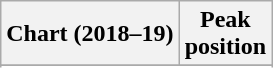<table class="wikitable sortable plainrowheaders">
<tr>
<th>Chart (2018–19)</th>
<th>Peak<br>position</th>
</tr>
<tr>
</tr>
<tr>
</tr>
<tr>
</tr>
<tr>
</tr>
</table>
